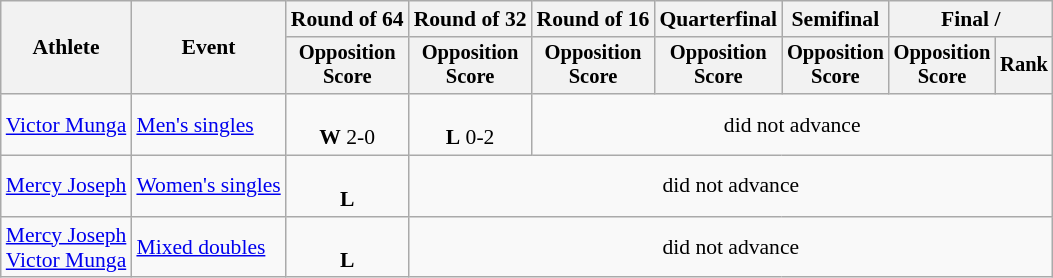<table class=wikitable style="font-size:90%">
<tr>
<th rowspan=2>Athlete</th>
<th rowspan=2>Event</th>
<th>Round of 64</th>
<th>Round of 32</th>
<th>Round of 16</th>
<th>Quarterfinal</th>
<th>Semifinal</th>
<th colspan=2>Final / </th>
</tr>
<tr style="font-size:95%">
<th>Opposition<br>Score</th>
<th>Opposition<br>Score</th>
<th>Opposition<br>Score</th>
<th>Opposition<br>Score</th>
<th>Opposition<br>Score</th>
<th>Opposition<br>Score</th>
<th>Rank</th>
</tr>
<tr align=center>
<td align=left><a href='#'>Victor Munga</a></td>
<td align=left><a href='#'>Men's singles</a></td>
<td><br> <strong>W</strong> 2-0</td>
<td><br> <strong>L</strong> 0-2</td>
<td Colspan=5>did not advance</td>
</tr>
<tr align=center>
<td align=left><a href='#'>Mercy Joseph</a></td>
<td align=left><a href='#'>Women's singles</a></td>
<td><br> <strong>L</strong> </td>
<td Colspan=6>did not advance</td>
</tr>
<tr align=center>
<td align=left><a href='#'>Mercy Joseph</a><br><a href='#'>Victor Munga</a></td>
<td align=left><a href='#'>Mixed doubles</a></td>
<td><br> <strong>L</strong> </td>
<td Colspan=6>did not advance</td>
</tr>
</table>
